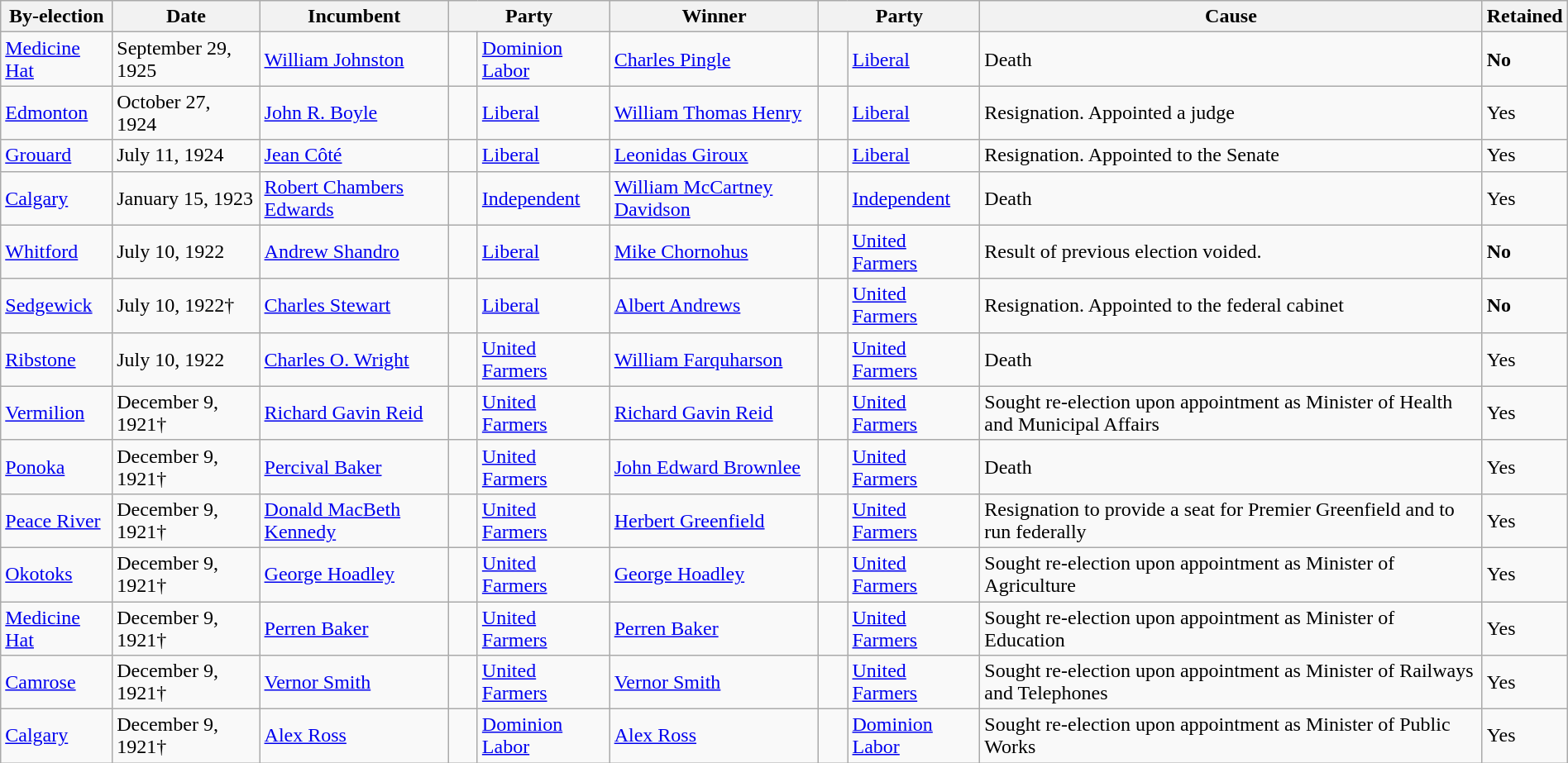<table class=wikitable style="width:100%">
<tr>
<th>By-election</th>
<th>Date</th>
<th>Incumbent</th>
<th colspan=2>Party</th>
<th>Winner</th>
<th colspan=2>Party</th>
<th>Cause</th>
<th>Retained</th>
</tr>
<tr>
<td><a href='#'>Medicine Hat</a></td>
<td>September 29, 1925</td>
<td><a href='#'>William Johnston</a></td>
<td>    </td>
<td><a href='#'>Dominion Labor</a></td>
<td><a href='#'>Charles Pingle</a></td>
<td>    </td>
<td><a href='#'>Liberal</a></td>
<td>Death</td>
<td><strong>No</strong></td>
</tr>
<tr>
<td><a href='#'>Edmonton</a></td>
<td>October 27, 1924</td>
<td><a href='#'>John R. Boyle</a></td>
<td>    </td>
<td><a href='#'>Liberal</a></td>
<td><a href='#'>William Thomas Henry</a></td>
<td>    </td>
<td><a href='#'>Liberal</a></td>
<td>Resignation. Appointed a judge</td>
<td>Yes</td>
</tr>
<tr>
<td><a href='#'>Grouard</a></td>
<td>July 11, 1924</td>
<td><a href='#'>Jean Côté</a></td>
<td>    </td>
<td><a href='#'>Liberal</a></td>
<td><a href='#'>Leonidas Giroux</a></td>
<td>    </td>
<td><a href='#'>Liberal</a></td>
<td>Resignation. Appointed to the Senate</td>
<td>Yes</td>
</tr>
<tr>
<td><a href='#'>Calgary</a></td>
<td>January 15, 1923</td>
<td><a href='#'>Robert Chambers Edwards</a></td>
<td>    </td>
<td><a href='#'>Independent</a></td>
<td><a href='#'>William McCartney Davidson</a></td>
<td>    </td>
<td><a href='#'>Independent</a></td>
<td>Death</td>
<td>Yes</td>
</tr>
<tr>
<td><a href='#'>Whitford</a></td>
<td>July 10, 1922</td>
<td><a href='#'>Andrew Shandro</a></td>
<td>    </td>
<td><a href='#'>Liberal</a></td>
<td><a href='#'>Mike Chornohus</a></td>
<td>    </td>
<td><a href='#'>United Farmers</a></td>
<td>Result of previous election voided.</td>
<td><strong>No</strong></td>
</tr>
<tr>
<td><a href='#'>Sedgewick</a></td>
<td>July 10, 1922†</td>
<td><a href='#'>Charles Stewart</a></td>
<td>    </td>
<td><a href='#'>Liberal</a></td>
<td><a href='#'>Albert Andrews</a></td>
<td>    </td>
<td><a href='#'>United Farmers</a></td>
<td>Resignation. Appointed to the federal cabinet</td>
<td><strong>No</strong></td>
</tr>
<tr>
<td><a href='#'>Ribstone</a></td>
<td>July 10, 1922</td>
<td><a href='#'>Charles O. Wright</a></td>
<td>    </td>
<td><a href='#'>United Farmers</a></td>
<td><a href='#'>William Farquharson</a></td>
<td>    </td>
<td><a href='#'>United Farmers</a></td>
<td>Death</td>
<td>Yes</td>
</tr>
<tr>
<td><a href='#'>Vermilion</a></td>
<td>December 9, 1921†</td>
<td><a href='#'>Richard Gavin Reid</a></td>
<td>    </td>
<td><a href='#'>United Farmers</a></td>
<td><a href='#'>Richard Gavin Reid</a></td>
<td>    </td>
<td><a href='#'>United Farmers</a></td>
<td>Sought re-election upon appointment as Minister of Health and Municipal Affairs</td>
<td>Yes</td>
</tr>
<tr>
<td><a href='#'>Ponoka</a></td>
<td>December 9, 1921†</td>
<td><a href='#'>Percival Baker</a></td>
<td>    </td>
<td><a href='#'>United Farmers</a></td>
<td><a href='#'>John Edward Brownlee</a></td>
<td>    </td>
<td><a href='#'>United Farmers</a></td>
<td>Death</td>
<td>Yes</td>
</tr>
<tr>
<td><a href='#'>Peace River</a></td>
<td>December 9, 1921†</td>
<td><a href='#'>Donald MacBeth Kennedy</a></td>
<td>    </td>
<td><a href='#'>United Farmers</a></td>
<td><a href='#'>Herbert Greenfield</a></td>
<td>    </td>
<td><a href='#'>United Farmers</a></td>
<td>Resignation to provide a seat for Premier Greenfield and to run federally</td>
<td>Yes</td>
</tr>
<tr>
<td><a href='#'>Okotoks</a></td>
<td>December 9, 1921†</td>
<td><a href='#'>George Hoadley</a></td>
<td>    </td>
<td><a href='#'>United Farmers</a></td>
<td><a href='#'>George Hoadley</a></td>
<td>    </td>
<td><a href='#'>United Farmers</a></td>
<td>Sought re-election upon appointment as Minister of Agriculture</td>
<td>Yes</td>
</tr>
<tr>
<td><a href='#'>Medicine Hat</a></td>
<td>December 9, 1921†</td>
<td><a href='#'>Perren Baker</a></td>
<td>    </td>
<td><a href='#'>United Farmers</a></td>
<td><a href='#'>Perren Baker</a></td>
<td>    </td>
<td><a href='#'>United Farmers</a></td>
<td>Sought re-election upon appointment as Minister of Education</td>
<td>Yes</td>
</tr>
<tr>
<td><a href='#'>Camrose</a></td>
<td>December 9, 1921†</td>
<td><a href='#'>Vernor Smith</a></td>
<td>    </td>
<td><a href='#'>United Farmers</a></td>
<td><a href='#'>Vernor Smith</a></td>
<td>    </td>
<td><a href='#'>United Farmers</a></td>
<td>Sought re-election upon appointment as Minister of Railways and Telephones</td>
<td>Yes</td>
</tr>
<tr>
<td><a href='#'>Calgary</a></td>
<td>December 9, 1921†</td>
<td><a href='#'>Alex Ross</a></td>
<td>    </td>
<td><a href='#'>Dominion Labor</a></td>
<td><a href='#'>Alex Ross</a></td>
<td>    </td>
<td><a href='#'>Dominion Labor</a></td>
<td>Sought re-election upon appointment as Minister of Public Works</td>
<td>Yes</td>
</tr>
</table>
